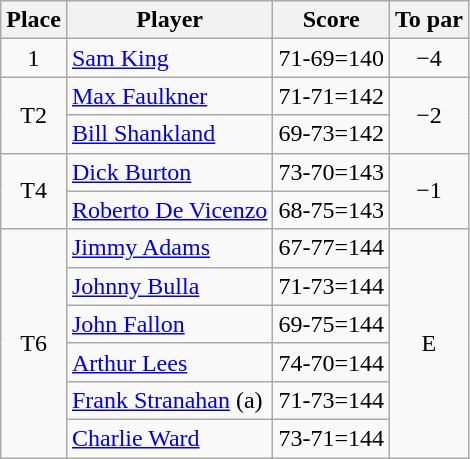<table class="wikitable">
<tr>
<th>Place</th>
<th>Player</th>
<th>Score</th>
<th>To par</th>
</tr>
<tr>
<td align="center">1</td>
<td> <a href='#'>Sam King</a></td>
<td>71-69=140</td>
<td align="center">−4</td>
</tr>
<tr>
<td rowspan=2 align="center">T2</td>
<td> <a href='#'>Max Faulkner</a></td>
<td>71-71=142</td>
<td rowspan=2 align="center">−2</td>
</tr>
<tr>
<td> <a href='#'>Bill Shankland</a></td>
<td>69-73=142</td>
</tr>
<tr>
<td rowspan=2 align="center">T4</td>
<td> <a href='#'>Dick Burton</a></td>
<td>73-70=143</td>
<td rowspan=2 align="center">−1</td>
</tr>
<tr>
<td> <a href='#'>Roberto De Vicenzo</a></td>
<td>68-75=143</td>
</tr>
<tr>
<td rowspan=6 align="center">T6</td>
<td> <a href='#'>Jimmy Adams</a></td>
<td>67-77=144</td>
<td rowspan=6 align="center">E</td>
</tr>
<tr>
<td> <a href='#'>Johnny Bulla</a></td>
<td>71-73=144</td>
</tr>
<tr>
<td> <a href='#'>John Fallon</a></td>
<td>69-75=144</td>
</tr>
<tr>
<td> <a href='#'>Arthur Lees</a></td>
<td>74-70=144</td>
</tr>
<tr>
<td> <a href='#'>Frank Stranahan</a> (a)</td>
<td>71-73=144</td>
</tr>
<tr>
<td> <a href='#'>Charlie Ward</a></td>
<td>73-71=144</td>
</tr>
</table>
